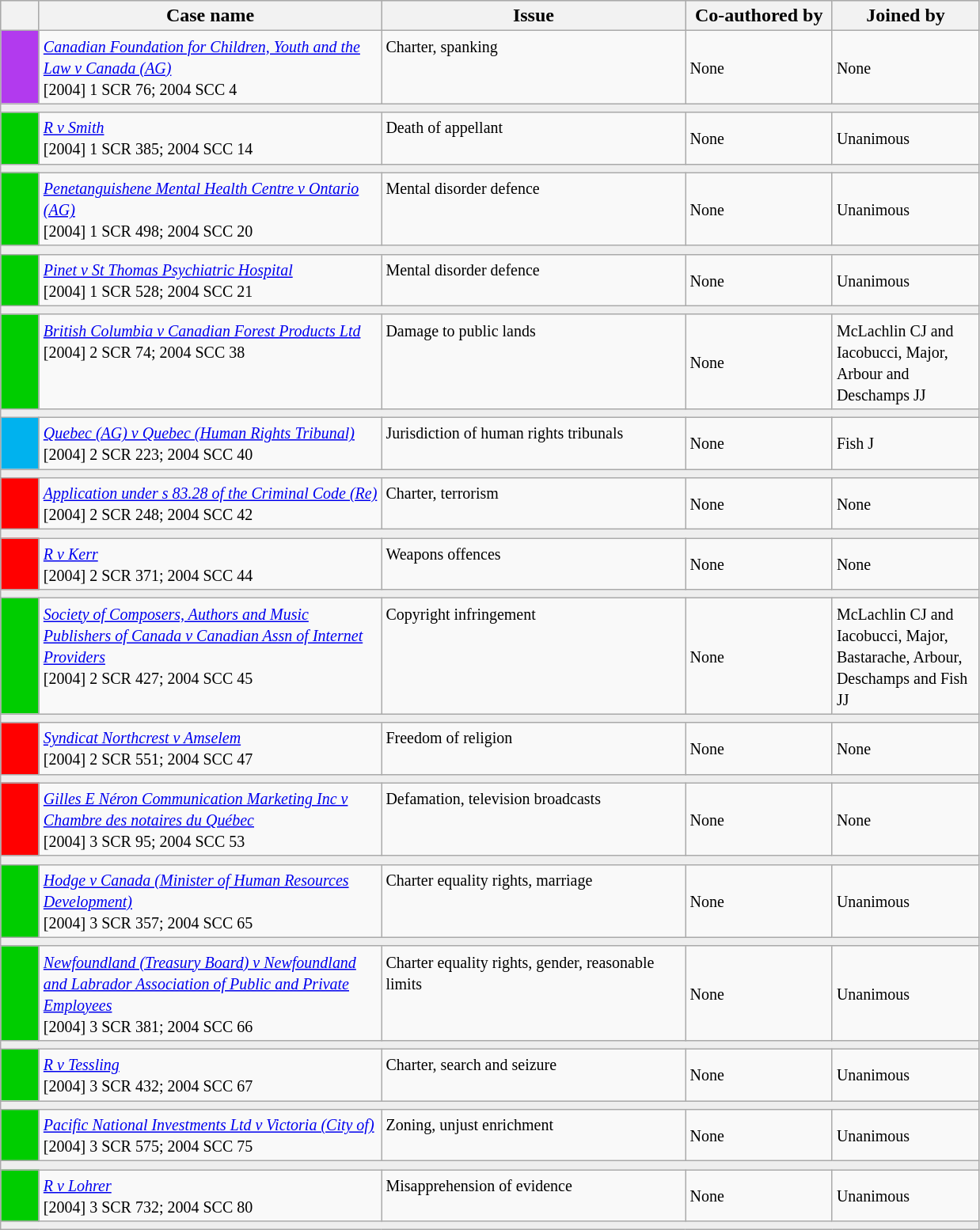<table class="wikitable" width=825>
<tr bgcolor="#CCCCCC">
<th width=25px></th>
<th width=35%>Case name</th>
<th>Issue</th>
<th width=15%>Co-authored by</th>
<th width=15%>Joined by</th>
</tr>
<tr>
<td bgcolor="B23AEE"></td>
<td align=left valign=top><small><em><a href='#'>Canadian Foundation for Children, Youth and the Law v Canada (AG)</a></em><br> [2004] 1 SCR 76; 2004 SCC 4 </small></td>
<td valign=top><small>Charter, spanking</small></td>
<td><small> None</small></td>
<td><small> None</small></td>
</tr>
<tr>
<td bgcolor=#EEEEEE colspan=5 valign=top><small></small></td>
</tr>
<tr>
<td bgcolor="00cd00"></td>
<td align=left valign=top><small><em><a href='#'>R v Smith</a></em><br> [2004] 1 SCR 385; 2004 SCC 14 </small></td>
<td valign=top><small>Death of appellant</small></td>
<td><small> None</small></td>
<td><small> Unanimous</small></td>
</tr>
<tr>
<td bgcolor=#EEEEEE colspan=5 valign=top><small></small></td>
</tr>
<tr>
<td bgcolor="00cd00"></td>
<td align=left valign=top><small><em><a href='#'>Penetanguishene Mental Health Centre v Ontario (AG)</a></em><br> [2004] 1 SCR 498; 2004 SCC 20 </small></td>
<td valign=top><small>Mental disorder defence</small></td>
<td><small> None</small></td>
<td><small> Unanimous</small></td>
</tr>
<tr>
<td bgcolor=#EEEEEE colspan=5 valign=top><small></small></td>
</tr>
<tr>
<td bgcolor="00cd00"></td>
<td align=left valign=top><small><em><a href='#'>Pinet v St Thomas Psychiatric Hospital</a></em><br> [2004] 1 SCR 528; 2004 SCC 21 </small></td>
<td valign=top><small>Mental disorder defence</small></td>
<td><small> None</small></td>
<td><small> Unanimous</small></td>
</tr>
<tr>
<td bgcolor=#EEEEEE colspan=5 valign=top><small></small></td>
</tr>
<tr>
<td bgcolor="00cd00"></td>
<td align=left valign=top><small><em><a href='#'>British Columbia v Canadian Forest Products Ltd</a></em><br> [2004] 2 SCR 74; 2004 SCC 38 </small></td>
<td valign=top><small>Damage to public lands</small></td>
<td><small> None</small></td>
<td><small> McLachlin CJ and Iacobucci, Major, Arbour and Deschamps JJ</small></td>
</tr>
<tr>
<td bgcolor=#EEEEEE colspan=5 valign=top><small></small></td>
</tr>
<tr>
<td bgcolor="00b2ee"></td>
<td align=left valign=top><small><em><a href='#'>Quebec (AG) v Quebec (Human Rights Tribunal)</a></em><br> [2004] 2 SCR 223; 2004 SCC 40 </small></td>
<td valign=top><small>Jurisdiction of human rights tribunals</small></td>
<td><small> None</small></td>
<td><small> Fish J</small></td>
</tr>
<tr>
<td bgcolor=#EEEEEE colspan=5 valign=top><small></small></td>
</tr>
<tr>
<td bgcolor="red"></td>
<td align=left valign=top><small><em><a href='#'>Application under s 83.28 of the Criminal Code (Re)</a></em><br> [2004] 2 SCR 248; 2004 SCC 42 </small></td>
<td valign=top><small> Charter, terrorism</small></td>
<td><small> None</small></td>
<td><small> None</small></td>
</tr>
<tr>
<td bgcolor=#EEEEEE colspan=5 valign=top><small></small></td>
</tr>
<tr>
<td bgcolor="red"></td>
<td align=left valign=top><small><em><a href='#'>R v Kerr</a></em><br>[2004] 2 SCR 371; 2004 SCC 44 </small></td>
<td valign=top><small>Weapons offences</small></td>
<td><small> None</small></td>
<td><small> None</small></td>
</tr>
<tr>
<td bgcolor=#EEEEEE colspan=5 valign=top><small></small></td>
</tr>
<tr>
<td bgcolor="00cd00"></td>
<td align=left valign=top><small><em><a href='#'>Society of Composers, Authors and Music Publishers of Canada v Canadian Assn of Internet Providers</a></em><br>[2004] 2 SCR 427; 2004 SCC 45 </small></td>
<td valign=top><small>Copyright infringement</small></td>
<td><small> None</small></td>
<td><small> McLachlin CJ and Iacobucci, Major, Bastarache, Arbour, Deschamps and Fish JJ</small></td>
</tr>
<tr>
<td bgcolor=#EEEEEE colspan=5 valign=top><small></small></td>
</tr>
<tr>
<td bgcolor="red"></td>
<td align=left valign=top><small><em><a href='#'>Syndicat Northcrest v Amselem</a></em><br> [2004] 2 SCR 551; 2004 SCC 47 </small></td>
<td valign=top><small>Freedom of religion</small></td>
<td><small> None</small></td>
<td><small> None</small></td>
</tr>
<tr>
<td bgcolor=#EEEEEE colspan=5 valign=top><small></small></td>
</tr>
<tr>
<td bgcolor="red"></td>
<td align=left valign=top><small><em><a href='#'>Gilles E Néron Communication Marketing Inc v Chambre des notaires du Québec</a></em><br> [2004] 3 SCR 95; 2004 SCC 53 </small></td>
<td valign=top><small>Defamation, television broadcasts</small></td>
<td><small> None</small></td>
<td><small> None</small></td>
</tr>
<tr>
<td bgcolor=#EEEEEE colspan=5 valign=top><small></small></td>
</tr>
<tr>
<td bgcolor="00cd00"></td>
<td align=left valign=top><small><em><a href='#'>Hodge v Canada (Minister of Human Resources Development)</a></em><br> [2004] 3 SCR 357; 2004 SCC 65 </small></td>
<td valign=top><small>Charter equality rights, marriage</small></td>
<td><small> None</small></td>
<td><small> Unanimous</small></td>
</tr>
<tr>
<td bgcolor=#EEEEEE colspan=5 valign=top><small></small></td>
</tr>
<tr>
<td bgcolor="00cd00"></td>
<td align=left valign=top><small><em><a href='#'>Newfoundland (Treasury Board) v Newfoundland and Labrador Association of Public and Private Employees</a></em><br> [2004] 3 SCR 381; 2004 SCC 66 </small></td>
<td valign=top><small>Charter equality rights, gender, reasonable limits</small></td>
<td><small> None</small></td>
<td><small> Unanimous</small></td>
</tr>
<tr>
<td bgcolor=#EEEEEE colspan=5 valign=top><small></small></td>
</tr>
<tr>
<td bgcolor="00cd00"></td>
<td align=left valign=top><small><em><a href='#'>R v Tessling</a></em><br> [2004] 3 SCR 432; 2004 SCC 67 </small></td>
<td valign=top><small>Charter, search and seizure</small></td>
<td><small> None</small></td>
<td><small> Unanimous</small></td>
</tr>
<tr>
<td bgcolor=#EEEEEE colspan=5 valign=top><small></small></td>
</tr>
<tr>
<td bgcolor="00cd00"></td>
<td align=left valign=top><small><em><a href='#'>Pacific National Investments Ltd v Victoria (City of)</a></em><br> [2004] 3 SCR 575; 2004 SCC 75 </small></td>
<td valign=top><small>Zoning, unjust enrichment</small></td>
<td><small> None</small></td>
<td><small> Unanimous</small></td>
</tr>
<tr>
<td bgcolor=#EEEEEE colspan=5 valign=top><small></small></td>
</tr>
<tr>
<td bgcolor="00cd00"></td>
<td align=left valign=top><small><em><a href='#'>R v Lohrer</a></em><br> [2004] 3 SCR 732; 2004 SCC 80 </small></td>
<td valign=top><small>Misapprehension of evidence</small></td>
<td><small> None</small></td>
<td><small> Unanimous</small></td>
</tr>
<tr>
<td bgcolor=#EEEEEE colspan=5 valign=top><small></small></td>
</tr>
</table>
